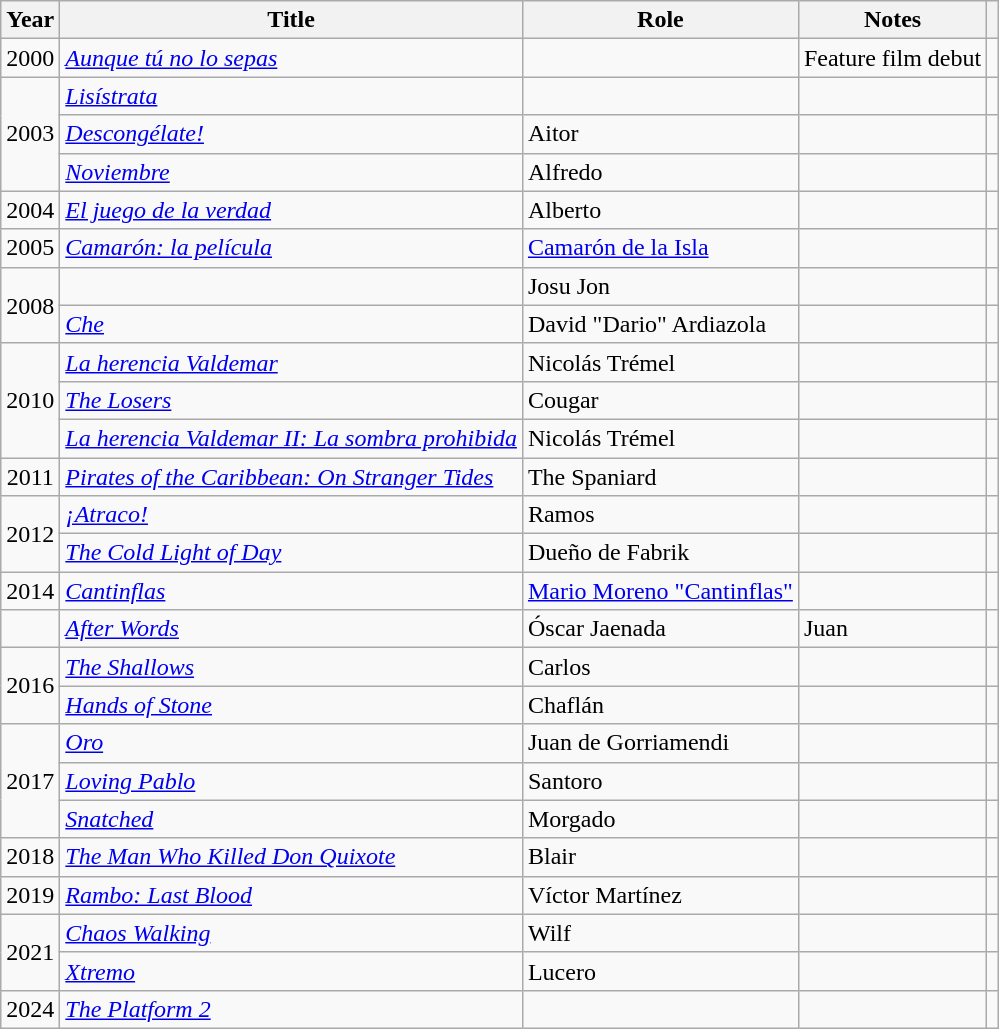<table class="wikitable sortable">
<tr>
<th>Year</th>
<th>Title</th>
<th>Role</th>
<th>Notes</th>
<th></th>
</tr>
<tr>
<td align = "center">2000</td>
<td><em><a href='#'>Aunque tú no lo sepas</a></em></td>
<td></td>
<td>Feature film debut</td>
<td align = "center"></td>
</tr>
<tr>
<td align = "center" rowspan="3">2003</td>
<td><em><a href='#'>Lisístrata</a></em></td>
<td></td>
<td></td>
<td align = "center"></td>
</tr>
<tr>
<td><em><a href='#'>Descongélate!</a></em></td>
<td>Aitor</td>
<td></td>
<td align = "center"></td>
</tr>
<tr>
<td><em><a href='#'>Noviembre</a></em></td>
<td>Alfredo</td>
<td></td>
<td align = "center"></td>
</tr>
<tr>
<td align = "center">2004</td>
<td><em><a href='#'>El juego de la verdad</a></em></td>
<td>Alberto</td>
<td></td>
<td align = "center"></td>
</tr>
<tr>
<td align = "center">2005</td>
<td><em><a href='#'>Camarón: la película</a></em></td>
<td><a href='#'>Camarón de la Isla</a></td>
<td></td>
<td align = "center"></td>
</tr>
<tr>
<td align = "center" rowspan="2">2008</td>
<td><em></em></td>
<td>Josu Jon</td>
<td></td>
<td align = "center"></td>
</tr>
<tr>
<td><em><a href='#'>Che</a></em></td>
<td>David "Dario" Ardiazola</td>
<td></td>
<td align = "center"></td>
</tr>
<tr>
<td align = "center" rowspan="3">2010</td>
<td><em><a href='#'>La herencia Valdemar</a></em></td>
<td>Nicolás Trémel</td>
<td></td>
<td align = "center"></td>
</tr>
<tr>
<td><em><a href='#'>The Losers</a></em></td>
<td>Cougar</td>
<td></td>
<td align = "center"></td>
</tr>
<tr>
<td><em><a href='#'>La herencia Valdemar II: La sombra prohibida</a></em></td>
<td>Nicolás Trémel</td>
<td></td>
<td align = "center"></td>
</tr>
<tr>
<td align = "center">2011</td>
<td><em><a href='#'>Pirates of the Caribbean: On Stranger Tides</a></em></td>
<td>The Spaniard</td>
<td></td>
<td></td>
</tr>
<tr>
<td align = "center" rowspan="2">2012</td>
<td><em><a href='#'>¡Atraco!</a></em></td>
<td>Ramos</td>
<td></td>
<td align = "center"></td>
</tr>
<tr>
<td><em><a href='#'>The Cold Light of Day</a></em></td>
<td>Dueño de Fabrik</td>
<td></td>
<td align = "center"></td>
</tr>
<tr>
<td align = "center">2014</td>
<td><em><a href='#'>Cantinflas</a></em></td>
<td><a href='#'>Mario Moreno "Cantinflas"</a></td>
<td></td>
<td align = "center"></td>
</tr>
<tr>
<td></td>
<td><em><a href='#'>After Words</a></em></td>
<td>Óscar Jaenada</td>
<td>Juan</td>
<td></td>
</tr>
<tr>
<td align = "center" rowspan="2">2016</td>
<td><em><a href='#'>The Shallows</a></em></td>
<td>Carlos</td>
<td></td>
<td align = "center"></td>
</tr>
<tr>
<td><em><a href='#'>Hands of Stone</a></em></td>
<td>Chaflán</td>
<td></td>
<td align = "center"></td>
</tr>
<tr>
<td align = "center" rowspan="3">2017</td>
<td><em><a href='#'>Oro</a></em></td>
<td>Juan de Gorriamendi</td>
<td></td>
<td align = "center"></td>
</tr>
<tr>
<td><em><a href='#'>Loving Pablo</a></em></td>
<td>Santoro</td>
<td></td>
<td align = "center"></td>
</tr>
<tr>
<td><em><a href='#'>Snatched</a></em></td>
<td>Morgado</td>
<td></td>
<td align =  "center"></td>
</tr>
<tr>
<td align = "center">2018</td>
<td><em><a href='#'>The Man Who Killed Don Quixote</a></em></td>
<td>Blair</td>
<td></td>
<td align =  "center"></td>
</tr>
<tr>
<td align = "center">2019</td>
<td><em><a href='#'>Rambo: Last Blood</a></em></td>
<td>Víctor Martínez</td>
<td></td>
<td align = "center"></td>
</tr>
<tr>
<td align = "center" rowspan="2">2021</td>
<td><em><a href='#'>Chaos Walking</a></em></td>
<td>Wilf</td>
<td></td>
<td align = "center"></td>
</tr>
<tr>
<td><em><a href='#'>Xtremo</a></em></td>
<td>Lucero</td>
<td></td>
<td align = "center"></td>
</tr>
<tr>
<td align = "center">2024</td>
<td><em><a href='#'>The Platform 2</a></em></td>
<td></td>
<td></td>
<td align = "center"></td>
</tr>
</table>
